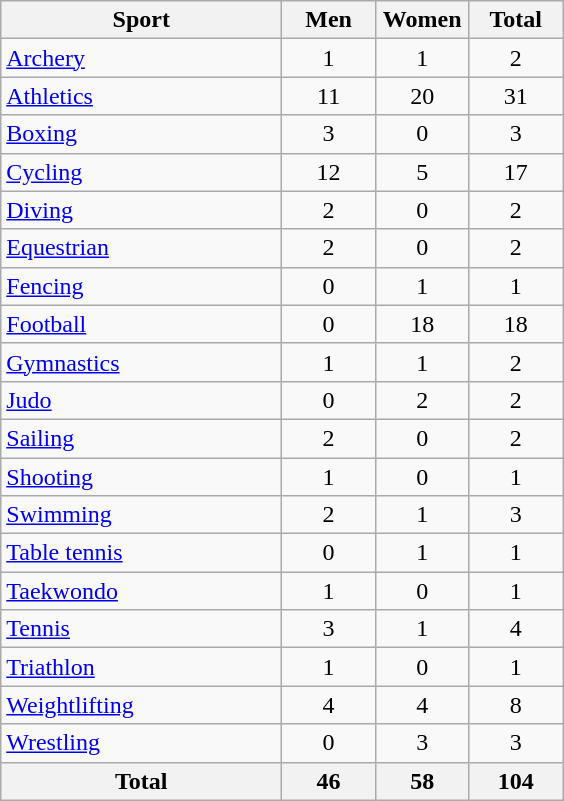<table class="wikitable sortable" style="text-align:center;">
<tr>
<th width=180>Sport</th>
<th width=55>Men</th>
<th width=55>Women</th>
<th width=55>Total</th>
</tr>
<tr>
<td align=left><a href='#'>Archery</a></td>
<td>1</td>
<td>1</td>
<td>2</td>
</tr>
<tr>
<td align=left><a href='#'>Athletics</a></td>
<td>11</td>
<td>20</td>
<td>31</td>
</tr>
<tr>
<td align=left><a href='#'>Boxing</a></td>
<td>3</td>
<td>0</td>
<td>3</td>
</tr>
<tr>
<td align=left><a href='#'>Cycling</a></td>
<td>12</td>
<td>5</td>
<td>17</td>
</tr>
<tr>
<td align=left><a href='#'>Diving</a></td>
<td>2</td>
<td>0</td>
<td>2</td>
</tr>
<tr>
<td align=left><a href='#'>Equestrian</a></td>
<td>2</td>
<td>0</td>
<td>2</td>
</tr>
<tr>
<td align=left><a href='#'>Fencing</a></td>
<td>0</td>
<td>1</td>
<td>1</td>
</tr>
<tr>
<td align=left><a href='#'>Football</a></td>
<td>0</td>
<td>18</td>
<td>18</td>
</tr>
<tr>
<td align=left><a href='#'>Gymnastics</a></td>
<td>1</td>
<td>1</td>
<td>2</td>
</tr>
<tr>
<td align=left><a href='#'>Judo</a></td>
<td>0</td>
<td>2</td>
<td>2</td>
</tr>
<tr>
<td align=left><a href='#'>Sailing</a></td>
<td>2</td>
<td>0</td>
<td>2</td>
</tr>
<tr>
<td align=left><a href='#'>Shooting</a></td>
<td>1</td>
<td>0</td>
<td>1</td>
</tr>
<tr>
<td align=left><a href='#'>Swimming</a></td>
<td>2</td>
<td>1</td>
<td>3</td>
</tr>
<tr>
<td align=left><a href='#'>Table tennis</a></td>
<td>0</td>
<td>1</td>
<td>1</td>
</tr>
<tr>
<td align=left><a href='#'>Taekwondo</a></td>
<td>1</td>
<td>0</td>
<td>1</td>
</tr>
<tr>
<td align=left><a href='#'>Tennis</a></td>
<td>3</td>
<td>1</td>
<td>4</td>
</tr>
<tr>
<td align=left><a href='#'>Triathlon</a></td>
<td>1</td>
<td>0</td>
<td>1</td>
</tr>
<tr>
<td align=left><a href='#'>Weightlifting</a></td>
<td>4</td>
<td>4</td>
<td>8</td>
</tr>
<tr>
<td align=left><a href='#'>Wrestling</a></td>
<td>0</td>
<td>3</td>
<td>3</td>
</tr>
<tr class="sortbottom">
<th>Total</th>
<th>46</th>
<th>58</th>
<th>104</th>
</tr>
</table>
